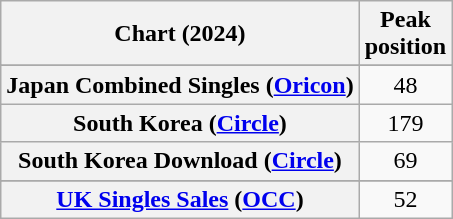<table class="wikitable sortable plainrowheaders" style="text-align:center">
<tr>
<th scope="col">Chart (2024)</th>
<th scope="col">Peak<br>position</th>
</tr>
<tr>
</tr>
<tr>
<th scope="row">Japan Combined Singles (<a href='#'>Oricon</a>)</th>
<td>48</td>
</tr>
<tr>
<th scope="row">South Korea  (<a href='#'>Circle</a>)</th>
<td>179</td>
</tr>
<tr>
<th scope="row">South Korea Download (<a href='#'>Circle</a>)</th>
<td>69</td>
</tr>
<tr>
</tr>
<tr>
<th scope="row"><a href='#'>UK Singles Sales</a> (<a href='#'>OCC</a>)</th>
<td>52</td>
</tr>
</table>
